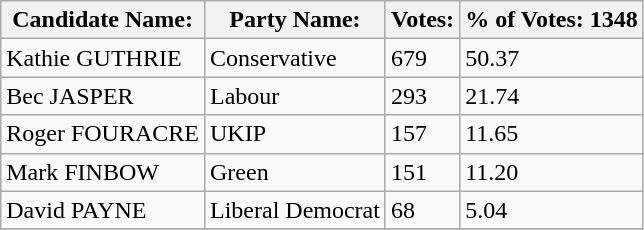<table class="wikitable">
<tr>
<th>Candidate Name:</th>
<th>Party Name:</th>
<th>Votes:</th>
<th>% of Votes: 1348</th>
</tr>
<tr>
<td>Kathie GUTHRIE</td>
<td>Conservative</td>
<td>679</td>
<td>50.37</td>
</tr>
<tr>
<td>Bec JASPER</td>
<td>Labour</td>
<td>293</td>
<td>21.74</td>
</tr>
<tr>
<td>Roger FOURACRE</td>
<td>UKIP</td>
<td>157</td>
<td>11.65</td>
</tr>
<tr>
<td>Mark FINBOW</td>
<td>Green</td>
<td>151</td>
<td>11.20</td>
</tr>
<tr>
<td>David PAYNE</td>
<td>Liberal Democrat</td>
<td>68</td>
<td>5.04</td>
</tr>
<tr>
</tr>
</table>
